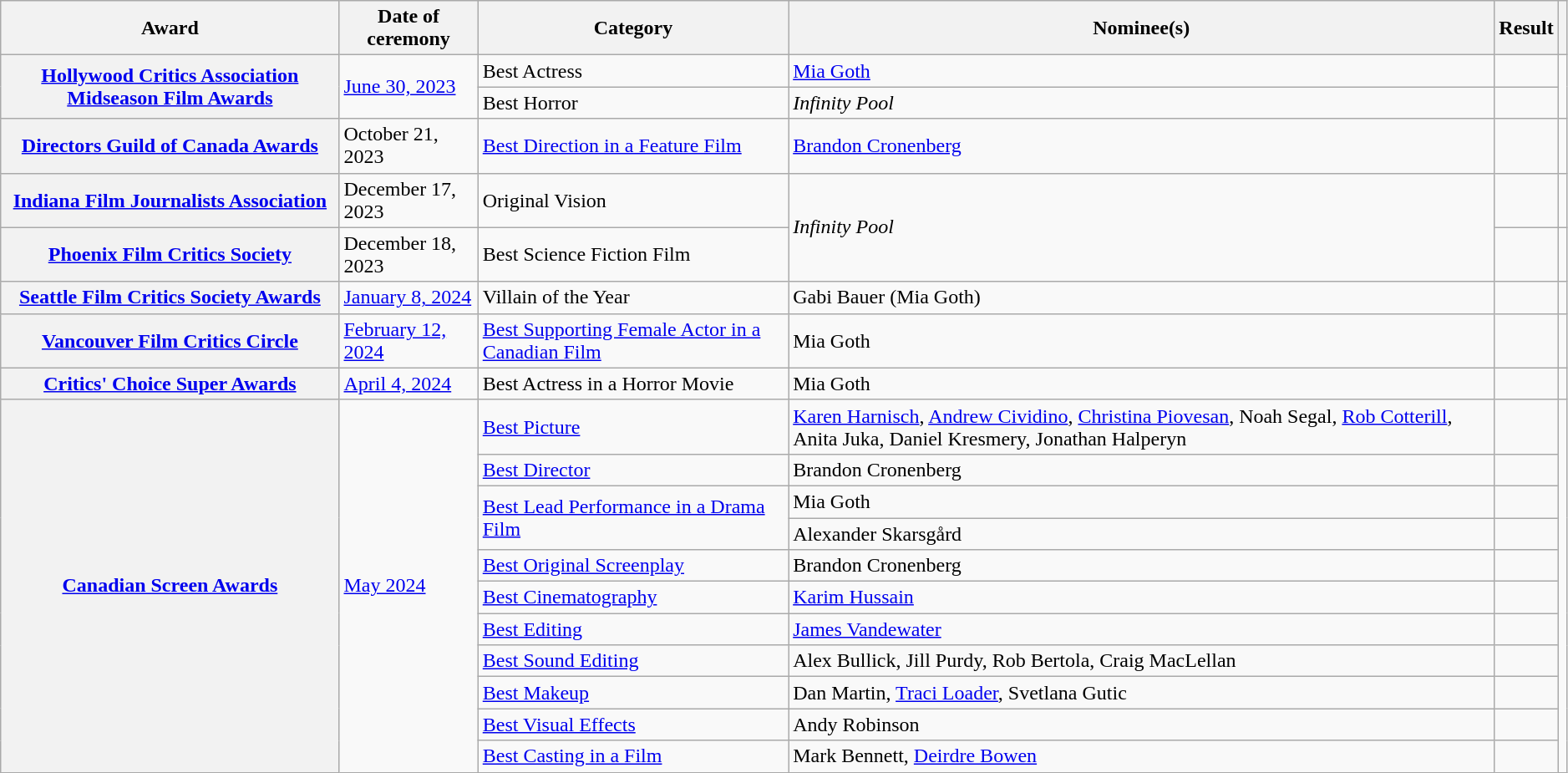<table class="wikitable sortable plainrowheaders" style="width: 99%">
<tr>
<th scope="col">Award</th>
<th scope="col">Date of ceremony</th>
<th scope="col">Category</th>
<th scope="col">Nominee(s)</th>
<th scope="col">Result</th>
<th scope="col" class="unsortable"></th>
</tr>
<tr>
<th scope="row" rowspan="2"><a href='#'>Hollywood Critics Association Midseason Film Awards</a></th>
<td rowspan="2"><a href='#'>June 30, 2023</a></td>
<td>Best Actress</td>
<td><a href='#'>Mia Goth</a></td>
<td></td>
<td rowspan="2" align="center"></td>
</tr>
<tr>
<td>Best Horror</td>
<td><em>Infinity Pool</em></td>
<td></td>
</tr>
<tr>
<th scope="row"><a href='#'>Directors Guild of Canada Awards</a></th>
<td>October 21, 2023</td>
<td><a href='#'>Best Direction in a Feature Film</a></td>
<td><a href='#'>Brandon Cronenberg</a></td>
<td></td>
<td align="center"></td>
</tr>
<tr>
<th scope="row"><a href='#'>Indiana Film Journalists Association</a></th>
<td>December 17, 2023</td>
<td>Original Vision</td>
<td rowspan="2"><em>Infinity Pool</em></td>
<td></td>
<td align="center"><br></td>
</tr>
<tr>
<th scope="row"><a href='#'>Phoenix Film Critics Society</a></th>
<td>December 18, 2023</td>
<td>Best Science Fiction Film</td>
<td></td>
<td align="center"></td>
</tr>
<tr>
<th scope="row"><a href='#'>Seattle Film Critics Society Awards</a></th>
<td><a href='#'>January 8, 2024</a></td>
<td>Villain of the Year</td>
<td>Gabi Bauer (Mia Goth)</td>
<td></td>
<td align="center"></td>
</tr>
<tr>
<th scope="row"><a href='#'>Vancouver Film Critics Circle</a></th>
<td><a href='#'>February 12, 2024</a></td>
<td><a href='#'>Best Supporting Female Actor in a Canadian Film</a></td>
<td>Mia Goth</td>
<td></td>
<td align="center"></td>
</tr>
<tr>
<th scope="row"><a href='#'>Critics' Choice Super Awards</a></th>
<td><a href='#'>April 4, 2024</a></td>
<td>Best Actress in a Horror Movie</td>
<td>Mia Goth</td>
<td></td>
<td style="text-align:center;"></td>
</tr>
<tr>
<th scope="row" rowspan=11><a href='#'>Canadian Screen Awards</a></th>
<td rowspan=11><a href='#'>May 2024</a></td>
<td><a href='#'>Best Picture</a></td>
<td><a href='#'>Karen Harnisch</a>, <a href='#'>Andrew Cividino</a>, <a href='#'>Christina Piovesan</a>, Noah Segal, <a href='#'>Rob Cotterill</a>, Anita Juka, Daniel Kresmery, Jonathan Halperyn</td>
<td></td>
<td align=center rowspan=11></td>
</tr>
<tr>
<td><a href='#'>Best Director</a></td>
<td>Brandon Cronenberg</td>
<td></td>
</tr>
<tr>
<td rowspan=2><a href='#'>Best Lead Performance in a Drama Film</a></td>
<td>Mia Goth</td>
<td></td>
</tr>
<tr>
<td>Alexander Skarsgård</td>
<td></td>
</tr>
<tr>
<td><a href='#'>Best Original Screenplay</a></td>
<td>Brandon Cronenberg</td>
<td></td>
</tr>
<tr>
<td><a href='#'>Best Cinematography</a></td>
<td><a href='#'>Karim Hussain</a></td>
<td></td>
</tr>
<tr>
<td><a href='#'>Best Editing</a></td>
<td><a href='#'>James Vandewater</a></td>
<td></td>
</tr>
<tr>
<td><a href='#'>Best Sound Editing</a></td>
<td>Alex Bullick, Jill Purdy, Rob Bertola, Craig MacLellan</td>
<td></td>
</tr>
<tr>
<td><a href='#'>Best Makeup</a></td>
<td>Dan Martin, <a href='#'>Traci Loader</a>, Svetlana Gutic</td>
<td></td>
</tr>
<tr>
<td><a href='#'>Best Visual Effects</a></td>
<td>Andy Robinson</td>
<td></td>
</tr>
<tr>
<td><a href='#'>Best Casting in a Film</a></td>
<td>Mark Bennett, <a href='#'>Deirdre Bowen</a></td>
<td></td>
</tr>
</table>
